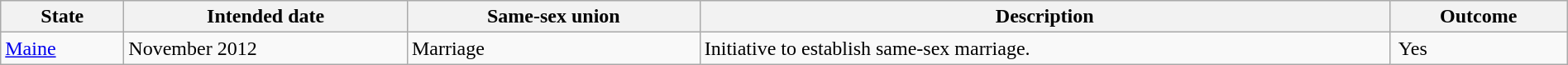<table class="wikitable sortable" style="width:100%;">
<tr>
<th>State</th>
<th>Intended date</th>
<th>Same-sex union</th>
<th>Description</th>
<th>Outcome</th>
</tr>
<tr>
<td> <a href='#'>Maine</a></td>
<td>November 2012</td>
<td>Marriage</td>
<td>Initiative to establish same-sex marriage.</td>
<td> Yes</td>
</tr>
</table>
